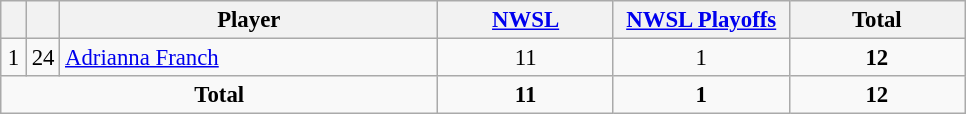<table class="wikitable sortable" style="font-size: 95%; text-align: center;">
<tr>
<th width=10></th>
<th width=10></th>
<th width=245>Player</th>
<th width=110><a href='#'>NWSL</a></th>
<th width=110><a href='#'>NWSL Playoffs</a></th>
<th width=110>Total</th>
</tr>
<tr>
<td>1</td>
<td>24</td>
<td align=left> <a href='#'>Adrianna Franch</a></td>
<td>11</td>
<td>1</td>
<td><strong>12</strong></td>
</tr>
<tr>
<td colspan="3"><strong>Total</strong></td>
<td><strong>11</strong></td>
<td><strong>1</strong></td>
<td><strong>12</strong></td>
</tr>
</table>
